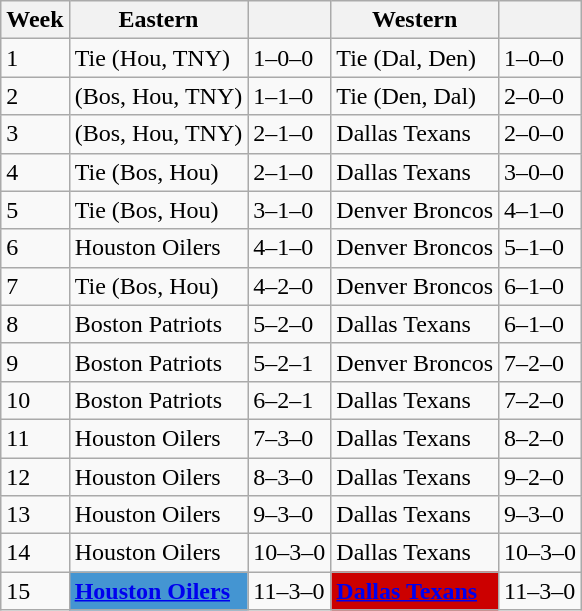<table class="wikitable">
<tr>
<th>Week</th>
<th>Eastern</th>
<th></th>
<th>Western</th>
<th></th>
</tr>
<tr>
<td>1</td>
<td>Tie (Hou, TNY)</td>
<td>1–0–0</td>
<td>Tie (Dal, Den)</td>
<td>1–0–0</td>
</tr>
<tr>
<td>2</td>
<td>(Bos, Hou, TNY)</td>
<td>1–1–0</td>
<td>Tie (Den, Dal)</td>
<td>2–0–0</td>
</tr>
<tr>
<td>3</td>
<td>(Bos, Hou, TNY)</td>
<td>2–1–0</td>
<td>Dallas Texans</td>
<td>2–0–0</td>
</tr>
<tr>
<td>4</td>
<td>Tie (Bos, Hou)</td>
<td>2–1–0</td>
<td>Dallas Texans</td>
<td>3–0–0</td>
</tr>
<tr>
<td>5</td>
<td>Tie (Bos, Hou)</td>
<td>3–1–0</td>
<td>Denver Broncos</td>
<td>4–1–0</td>
</tr>
<tr>
<td>6</td>
<td>Houston Oilers</td>
<td>4–1–0</td>
<td>Denver Broncos</td>
<td>5–1–0</td>
</tr>
<tr>
<td>7</td>
<td>Tie (Bos, Hou)</td>
<td>4–2–0</td>
<td>Denver Broncos</td>
<td>6–1–0</td>
</tr>
<tr>
<td>8</td>
<td>Boston Patriots</td>
<td>5–2–0</td>
<td>Dallas Texans</td>
<td>6–1–0</td>
</tr>
<tr>
<td>9</td>
<td>Boston Patriots</td>
<td>5–2–1</td>
<td>Denver Broncos</td>
<td>7–2–0</td>
</tr>
<tr>
<td>10</td>
<td>Boston Patriots</td>
<td>6–2–1</td>
<td>Dallas Texans</td>
<td>7–2–0</td>
</tr>
<tr>
<td>11</td>
<td>Houston Oilers</td>
<td>7–3–0</td>
<td>Dallas Texans</td>
<td>8–2–0</td>
</tr>
<tr>
<td>12</td>
<td>Houston Oilers</td>
<td>8–3–0</td>
<td>Dallas Texans</td>
<td>9–2–0</td>
</tr>
<tr>
<td>13</td>
<td>Houston Oilers</td>
<td>9–3–0</td>
<td>Dallas Texans</td>
<td>9–3–0</td>
</tr>
<tr>
<td>14</td>
<td>Houston Oilers</td>
<td>10–3–0</td>
<td>Dallas Texans</td>
<td>10–3–0</td>
</tr>
<tr>
<td>15</td>
<td bgcolor="#4495D2"><strong><a href='#'><span>Houston Oilers</span></a></strong></td>
<td>11–3–0</td>
<td bgcolor="#CC0000"><strong><a href='#'><span>Dallas Texans</span></a></strong></td>
<td>11–3–0</td>
</tr>
</table>
